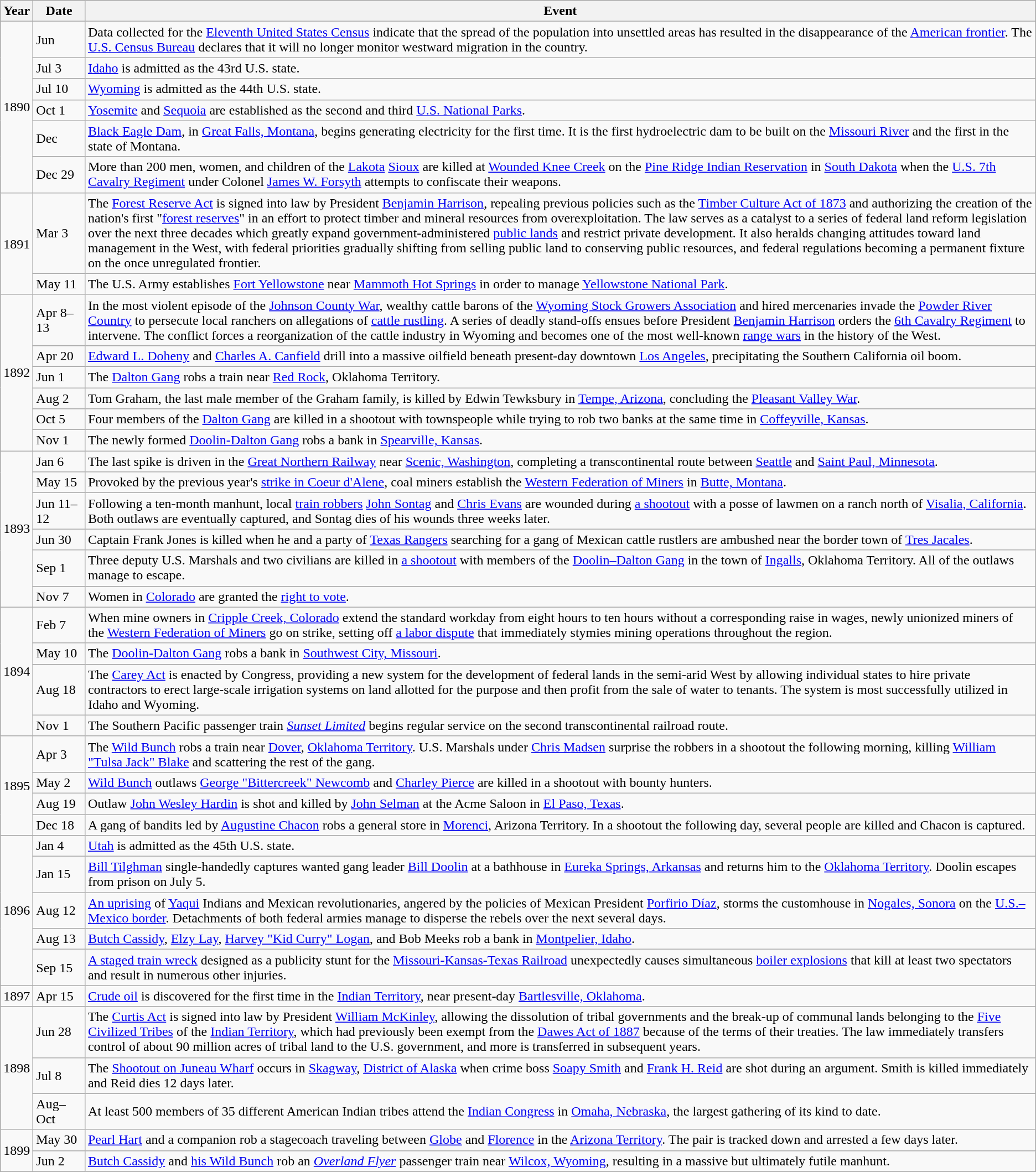<table class=wikitable>
<tr>
<th>Year</th>
<th width=55>Date</th>
<th>Event</th>
</tr>
<tr>
<td rowspan=6>1890</td>
<td>Jun</td>
<td>Data collected for the <a href='#'>Eleventh United States Census</a> indicate that the spread of the population into unsettled areas has resulted in the disappearance of the <a href='#'>American frontier</a>. The <a href='#'>U.S. Census Bureau</a> declares that it will no longer monitor westward migration in the country.</td>
</tr>
<tr>
<td>Jul 3</td>
<td><a href='#'>Idaho</a> is admitted as the 43rd U.S. state.</td>
</tr>
<tr>
<td>Jul 10</td>
<td><a href='#'>Wyoming</a> is admitted as the 44th U.S. state.</td>
</tr>
<tr>
<td>Oct 1</td>
<td><a href='#'>Yosemite</a> and <a href='#'>Sequoia</a> are established as the second and third <a href='#'>U.S. National Parks</a>.</td>
</tr>
<tr>
<td>Dec</td>
<td><a href='#'>Black Eagle Dam</a>, in <a href='#'>Great Falls, Montana</a>, begins generating electricity for the first time. It is the first hydroelectric dam to be built on the <a href='#'>Missouri River</a> and the first in the state of Montana.</td>
</tr>
<tr>
<td>Dec 29</td>
<td>More than 200 men, women, and children of the <a href='#'>Lakota</a> <a href='#'>Sioux</a> are killed at <a href='#'>Wounded Knee Creek</a> on the <a href='#'>Pine Ridge Indian Reservation</a> in <a href='#'>South Dakota</a> when the <a href='#'>U.S. 7th Cavalry Regiment</a> under Colonel <a href='#'>James W. Forsyth</a> attempts to confiscate their weapons.</td>
</tr>
<tr>
<td rowspan=2>1891</td>
<td>Mar 3</td>
<td>The <a href='#'>Forest Reserve Act</a> is signed into law by President <a href='#'>Benjamin Harrison</a>, repealing previous policies such as the <a href='#'>Timber Culture Act of 1873</a> and authorizing the creation of the nation's first "<a href='#'>forest reserves</a>" in an effort to protect timber and mineral resources from overexploitation. The law serves as a catalyst to a series of federal land reform legislation over the next three decades which greatly expand government-administered <a href='#'>public lands</a> and restrict private development. It also heralds changing attitudes toward land management in the West, with federal priorities gradually shifting from selling public land to conserving public resources, and federal regulations becoming a permanent fixture on the once unregulated frontier.</td>
</tr>
<tr>
<td>May 11</td>
<td>The U.S. Army establishes <a href='#'>Fort Yellowstone</a> near <a href='#'>Mammoth Hot Springs</a> in order to manage <a href='#'>Yellowstone National Park</a>.</td>
</tr>
<tr>
<td rowspan=6>1892</td>
<td>Apr 8–13</td>
<td>In the most violent episode of the <a href='#'>Johnson County War</a>, wealthy cattle barons of the <a href='#'>Wyoming Stock Growers Association</a> and hired mercenaries invade the <a href='#'>Powder River Country</a> to persecute local ranchers on allegations of <a href='#'>cattle rustling</a>. A series of deadly stand-offs ensues before President <a href='#'>Benjamin Harrison</a> orders the <a href='#'>6th Cavalry Regiment</a> to intervene. The conflict forces a reorganization of the cattle industry in Wyoming and becomes one of the most well-known <a href='#'>range wars</a> in the history of the West.</td>
</tr>
<tr>
<td>Apr 20</td>
<td><a href='#'>Edward L. Doheny</a> and <a href='#'>Charles A. Canfield</a> drill into a massive oilfield beneath present-day downtown <a href='#'>Los Angeles</a>, precipitating the Southern California oil boom.</td>
</tr>
<tr>
<td>Jun 1</td>
<td>The <a href='#'>Dalton Gang</a> robs a train near <a href='#'>Red Rock</a>, Oklahoma Territory.</td>
</tr>
<tr>
<td>Aug 2</td>
<td>Tom Graham, the last male member of the Graham family, is killed by Edwin Tewksbury in <a href='#'>Tempe, Arizona</a>, concluding the <a href='#'>Pleasant Valley War</a>.</td>
</tr>
<tr>
<td>Oct 5</td>
<td>Four members of the <a href='#'>Dalton Gang</a> are killed in a shootout with townspeople while trying to rob two banks at the same time in <a href='#'>Coffeyville, Kansas</a>.</td>
</tr>
<tr>
<td>Nov 1</td>
<td>The newly formed <a href='#'>Doolin-Dalton Gang</a> robs a bank in <a href='#'>Spearville, Kansas</a>.</td>
</tr>
<tr>
<td rowspan=6>1893</td>
<td>Jan 6</td>
<td>The last spike is driven in the <a href='#'>Great Northern Railway</a> near <a href='#'>Scenic, Washington</a>, completing a transcontinental route between <a href='#'>Seattle</a> and <a href='#'>Saint Paul, Minnesota</a>.</td>
</tr>
<tr>
<td>May 15</td>
<td>Provoked by the previous year's <a href='#'>strike in Coeur d'Alene</a>, coal miners establish the <a href='#'>Western Federation of Miners</a> in <a href='#'>Butte, Montana</a>.</td>
</tr>
<tr>
<td>Jun 11–12</td>
<td>Following a ten-month manhunt, local <a href='#'>train robbers</a> <a href='#'>John Sontag</a> and <a href='#'>Chris Evans</a> are wounded during <a href='#'>a shootout</a> with a posse of lawmen on a ranch north of <a href='#'>Visalia, California</a>. Both outlaws are eventually captured, and Sontag dies of his wounds three weeks later.</td>
</tr>
<tr>
<td>Jun 30</td>
<td>Captain Frank Jones is killed when he and a party of <a href='#'>Texas Rangers</a> searching for a gang of Mexican cattle rustlers are ambushed near the border town of <a href='#'>Tres Jacales</a>.</td>
</tr>
<tr>
<td>Sep 1</td>
<td>Three deputy U.S. Marshals and two civilians are killed in <a href='#'>a shootout</a> with members of the <a href='#'>Doolin–Dalton Gang</a> in the town of <a href='#'>Ingalls</a>, Oklahoma Territory. All of the outlaws manage to escape.</td>
</tr>
<tr>
<td>Nov 7</td>
<td>Women in <a href='#'>Colorado</a> are granted the <a href='#'>right to vote</a>.</td>
</tr>
<tr>
<td rowspan=4>1894</td>
<td>Feb 7</td>
<td>When mine owners in <a href='#'>Cripple Creek, Colorado</a> extend the standard workday from eight hours to ten hours without a corresponding raise in wages, newly unionized miners of the <a href='#'>Western Federation of Miners</a> go on strike, setting off <a href='#'>a labor dispute</a> that immediately stymies mining operations throughout the region.</td>
</tr>
<tr>
<td>May 10</td>
<td>The <a href='#'>Doolin-Dalton Gang</a> robs a bank in <a href='#'>Southwest City, Missouri</a>.</td>
</tr>
<tr>
<td>Aug 18</td>
<td>The <a href='#'>Carey Act</a> is enacted by Congress, providing a new system for the development of federal lands in the semi-arid West by allowing individual states to hire private contractors to erect large-scale irrigation systems on land allotted for the purpose and then profit from the sale of water to tenants. The system is most successfully utilized in Idaho and Wyoming.</td>
</tr>
<tr>
<td>Nov 1</td>
<td>The Southern Pacific passenger train <em><a href='#'>Sunset Limited</a></em> begins regular service on the second transcontinental railroad route.</td>
</tr>
<tr>
<td rowspan=4>1895</td>
<td>Apr 3</td>
<td>The <a href='#'>Wild Bunch</a> robs a train near <a href='#'>Dover</a>, <a href='#'>Oklahoma Territory</a>. U.S. Marshals under <a href='#'>Chris Madsen</a> surprise the robbers in a shootout the following morning, killing <a href='#'>William "Tulsa Jack" Blake</a> and scattering the rest of the gang.</td>
</tr>
<tr>
<td>May 2</td>
<td><a href='#'>Wild Bunch</a> outlaws <a href='#'>George "Bittercreek" Newcomb</a> and <a href='#'>Charley Pierce</a> are killed in a shootout with bounty hunters.</td>
</tr>
<tr>
<td>Aug 19</td>
<td>Outlaw <a href='#'>John Wesley Hardin</a> is shot and killed by <a href='#'>John Selman</a> at the Acme Saloon in <a href='#'>El Paso, Texas</a>.</td>
</tr>
<tr>
<td>Dec 18</td>
<td>A gang of bandits led by <a href='#'>Augustine Chacon</a> robs a general store in <a href='#'>Morenci</a>, Arizona Territory. In a shootout the following day, several people are killed and Chacon is captured.</td>
</tr>
<tr>
<td rowspan=5>1896</td>
<td>Jan 4</td>
<td><a href='#'>Utah</a> is admitted as the 45th U.S. state.</td>
</tr>
<tr>
<td>Jan 15</td>
<td><a href='#'>Bill Tilghman</a> single-handedly captures wanted gang leader <a href='#'>Bill Doolin</a> at a bathhouse in <a href='#'>Eureka Springs, Arkansas</a> and returns him to the <a href='#'>Oklahoma Territory</a>. Doolin escapes from prison on July 5.</td>
</tr>
<tr>
<td>Aug 12</td>
<td><a href='#'>An uprising</a> of <a href='#'>Yaqui</a> Indians and Mexican revolutionaries, angered by the policies of Mexican President <a href='#'>Porfirio Díaz</a>, storms the customhouse in <a href='#'>Nogales, Sonora</a> on the <a href='#'>U.S.–Mexico border</a>. Detachments of both federal armies manage to disperse the rebels over the next several days.</td>
</tr>
<tr>
<td>Aug 13</td>
<td><a href='#'>Butch Cassidy</a>, <a href='#'>Elzy Lay</a>, <a href='#'>Harvey "Kid Curry" Logan</a>, and Bob Meeks rob a bank in <a href='#'>Montpelier, Idaho</a>.</td>
</tr>
<tr>
<td>Sep 15</td>
<td><a href='#'>A staged train wreck</a> designed as a publicity stunt for the <a href='#'>Missouri-Kansas-Texas Railroad</a> unexpectedly causes simultaneous <a href='#'>boiler explosions</a> that kill at least two spectators and result in numerous other injuries.</td>
</tr>
<tr>
<td rowspan=1>1897</td>
<td>Apr 15</td>
<td><a href='#'>Crude oil</a> is discovered for the first time in the <a href='#'>Indian Territory</a>, near present-day <a href='#'>Bartlesville, Oklahoma</a>.</td>
</tr>
<tr>
<td rowspan=3>1898</td>
<td>Jun 28</td>
<td>The <a href='#'>Curtis Act</a> is signed into law by President <a href='#'>William McKinley</a>, allowing the dissolution of tribal governments and the break-up of communal lands belonging to the <a href='#'>Five Civilized Tribes</a> of the <a href='#'>Indian Territory</a>, which had previously been exempt from the <a href='#'>Dawes Act of 1887</a> because of the terms of their treaties. The law immediately transfers control of about 90 million acres of tribal land to the U.S. government, and more is transferred in subsequent years.</td>
</tr>
<tr>
<td>Jul 8</td>
<td>The <a href='#'>Shootout on Juneau Wharf</a> occurs in <a href='#'>Skagway</a>, <a href='#'>District of Alaska</a> when crime boss <a href='#'>Soapy Smith</a> and <a href='#'>Frank H. Reid</a> are shot during an argument. Smith is killed immediately and Reid dies 12 days later.</td>
</tr>
<tr>
<td>Aug–Oct</td>
<td>At least 500 members of 35 different American Indian tribes attend the <a href='#'>Indian Congress</a> in <a href='#'>Omaha, Nebraska</a>, the largest gathering of its kind to date.</td>
</tr>
<tr>
<td rowspan=2>1899</td>
<td>May 30</td>
<td><a href='#'>Pearl Hart</a> and a companion rob a stagecoach traveling between <a href='#'>Globe</a> and <a href='#'>Florence</a> in the <a href='#'>Arizona Territory</a>. The pair is tracked down and arrested a few days later.</td>
</tr>
<tr>
<td>Jun 2</td>
<td><a href='#'>Butch Cassidy</a> and <a href='#'>his Wild Bunch</a> rob an <em><a href='#'>Overland Flyer</a></em> passenger train near <a href='#'>Wilcox, Wyoming</a>, resulting in a massive but ultimately futile manhunt.</td>
</tr>
</table>
